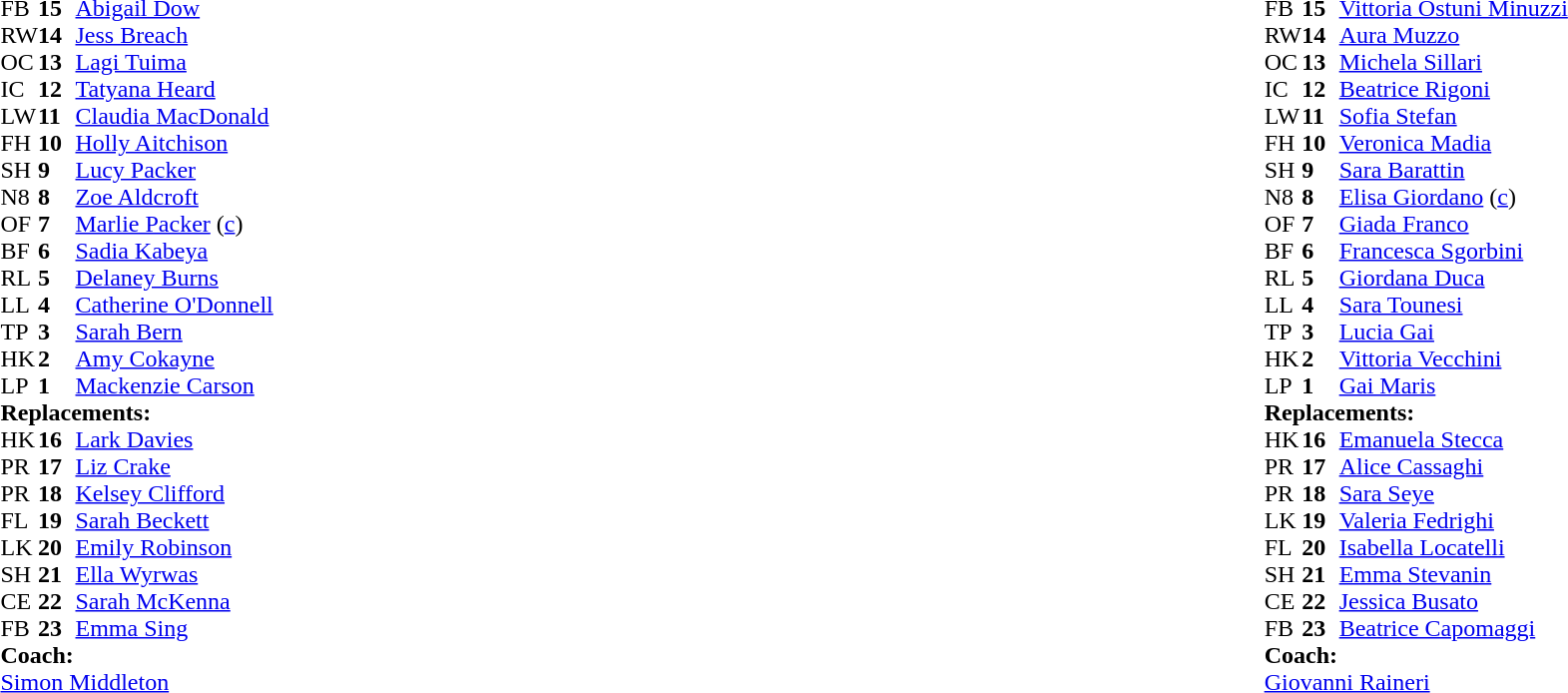<table style="width:100%">
<tr>
<td style="vertical-align:top; width:50%"><br><table cellspacing="0" cellpadding="0">
<tr>
<th width="25"></th>
<th width="25"></th>
</tr>
<tr>
<td>FB</td>
<td><strong>15</strong></td>
<td><a href='#'>Abigail Dow</a></td>
</tr>
<tr>
<td>RW</td>
<td><strong>14</strong></td>
<td><a href='#'>Jess Breach</a></td>
</tr>
<tr>
<td>OC</td>
<td><strong>13</strong></td>
<td><a href='#'>Lagi Tuima</a></td>
</tr>
<tr>
<td>IC</td>
<td><strong>12</strong></td>
<td><a href='#'>Tatyana Heard</a></td>
<td></td>
<td></td>
</tr>
<tr>
<td>LW</td>
<td><strong>11</strong></td>
<td><a href='#'>Claudia MacDonald</a></td>
<td></td>
<td></td>
</tr>
<tr>
<td>FH</td>
<td><strong>10</strong></td>
<td><a href='#'>Holly Aitchison</a></td>
</tr>
<tr>
<td>SH</td>
<td><strong>9</strong></td>
<td><a href='#'>Lucy Packer</a></td>
<td></td>
<td></td>
</tr>
<tr>
<td>N8</td>
<td><strong>8</strong></td>
<td><a href='#'>Zoe Aldcroft</a></td>
</tr>
<tr>
<td>OF</td>
<td><strong>7</strong></td>
<td><a href='#'>Marlie Packer</a> (<a href='#'>c</a>)</td>
</tr>
<tr>
<td>BF</td>
<td><strong>6</strong></td>
<td><a href='#'>Sadia Kabeya</a></td>
<td></td>
<td></td>
</tr>
<tr>
<td>RL</td>
<td><strong>5</strong></td>
<td><a href='#'>Delaney Burns</a></td>
</tr>
<tr>
<td>LL</td>
<td><strong>4</strong></td>
<td><a href='#'>Catherine O'Donnell</a></td>
<td></td>
<td></td>
</tr>
<tr>
<td>TP</td>
<td><strong>3</strong></td>
<td><a href='#'>Sarah Bern</a></td>
<td></td>
<td></td>
</tr>
<tr>
<td>HK</td>
<td><strong>2</strong></td>
<td><a href='#'>Amy Cokayne</a></td>
<td></td>
<td></td>
</tr>
<tr>
<td>LP</td>
<td><strong>1</strong></td>
<td><a href='#'>Mackenzie Carson</a></td>
<td></td>
<td></td>
</tr>
<tr>
<td colspan=3><strong>Replacements:</strong></td>
</tr>
<tr>
<td>HK</td>
<td><strong>16</strong></td>
<td><a href='#'>Lark Davies</a></td>
<td></td>
<td></td>
</tr>
<tr>
<td>PR</td>
<td><strong>17</strong></td>
<td><a href='#'>Liz Crake</a></td>
<td></td>
<td></td>
</tr>
<tr>
<td>PR</td>
<td><strong>18</strong></td>
<td><a href='#'>Kelsey Clifford</a></td>
<td></td>
<td></td>
</tr>
<tr>
<td>FL</td>
<td><strong>19</strong></td>
<td><a href='#'>Sarah Beckett</a></td>
<td></td>
<td></td>
</tr>
<tr>
<td>LK</td>
<td><strong>20</strong></td>
<td><a href='#'>Emily Robinson</a></td>
<td></td>
<td></td>
</tr>
<tr>
<td>SH</td>
<td><strong>21</strong></td>
<td><a href='#'>Ella Wyrwas</a></td>
<td></td>
<td></td>
</tr>
<tr>
<td>CE</td>
<td><strong>22</strong></td>
<td><a href='#'>Sarah McKenna</a></td>
<td></td>
<td></td>
</tr>
<tr>
<td>FB</td>
<td><strong>23</strong></td>
<td><a href='#'>Emma Sing</a></td>
<td></td>
<td></td>
</tr>
<tr>
<td colspan=3><strong>Coach:</strong></td>
</tr>
<tr>
<td colspan="4"> <a href='#'>Simon Middleton</a></td>
</tr>
</table>
</td>
<td style="vertical-align:top"></td>
<td style="vertical-align:top; width:50%"><br><table cellspacing="0" cellpadding="0" style="margin:auto">
<tr>
<th width="25"></th>
<th width="25"></th>
</tr>
<tr>
<td>FB</td>
<td><strong>15</strong></td>
<td><a href='#'>Vittoria Ostuni Minuzzi</a></td>
</tr>
<tr>
<td>RW</td>
<td><strong>14</strong></td>
<td><a href='#'>Aura Muzzo</a></td>
</tr>
<tr>
<td>OC</td>
<td><strong>13</strong></td>
<td><a href='#'>Michela Sillari</a></td>
</tr>
<tr>
<td>IC</td>
<td><strong>12</strong></td>
<td><a href='#'>Beatrice Rigoni</a></td>
<td></td>
<td colspan=2></td>
<td></td>
</tr>
<tr>
<td>LW</td>
<td><strong>11</strong></td>
<td><a href='#'>Sofia Stefan</a></td>
</tr>
<tr>
<td>FH</td>
<td><strong>10</strong></td>
<td><a href='#'>Veronica Madia</a></td>
<td></td>
<td></td>
</tr>
<tr>
<td>SH</td>
<td><strong>9</strong></td>
<td><a href='#'>Sara Barattin</a></td>
<td></td>
<td></td>
<td></td>
<td></td>
</tr>
<tr>
<td>N8</td>
<td><strong>8</strong></td>
<td><a href='#'>Elisa Giordano</a> (<a href='#'>c</a>)</td>
<td></td>
<td></td>
</tr>
<tr>
<td>OF</td>
<td><strong>7</strong></td>
<td><a href='#'>Giada Franco</a></td>
</tr>
<tr>
<td>BF</td>
<td><strong>6</strong></td>
<td><a href='#'>Francesca Sgorbini</a></td>
</tr>
<tr>
<td>RL</td>
<td><strong>5</strong></td>
<td><a href='#'>Giordana Duca</a></td>
<td></td>
<td></td>
</tr>
<tr>
<td>LL</td>
<td><strong>4</strong></td>
<td><a href='#'>Sara Tounesi</a></td>
</tr>
<tr>
<td>TP</td>
<td><strong>3</strong></td>
<td><a href='#'>Lucia Gai</a></td>
<td></td>
<td></td>
</tr>
<tr>
<td>HK</td>
<td><strong>2</strong></td>
<td><a href='#'>Vittoria Vecchini</a></td>
</tr>
<tr>
<td>LP</td>
<td><strong>1</strong></td>
<td><a href='#'>Gai Maris</a></td>
</tr>
<tr>
<td colspan=3><strong>Replacements:</strong></td>
</tr>
<tr>
<td>HK</td>
<td><strong>16</strong></td>
<td><a href='#'>Emanuela Stecca</a></td>
<td></td>
<td></td>
</tr>
<tr>
<td>PR</td>
<td><strong>17</strong></td>
<td><a href='#'>Alice Cassaghi</a></td>
</tr>
<tr>
<td>PR</td>
<td><strong>18</strong></td>
<td><a href='#'>Sara Seye</a></td>
<td></td>
<td></td>
</tr>
<tr>
<td>LK</td>
<td><strong>19</strong></td>
<td><a href='#'>Valeria Fedrighi</a></td>
<td></td>
<td></td>
</tr>
<tr>
<td>FL</td>
<td><strong>20</strong></td>
<td><a href='#'>Isabella Locatelli</a></td>
<td></td>
<td></td>
<td></td>
<td></td>
<td></td>
</tr>
<tr>
<td>SH</td>
<td><strong>21</strong></td>
<td><a href='#'>Emma Stevanin</a></td>
<td></td>
<td></td>
</tr>
<tr>
<td>CE</td>
<td><strong>22</strong></td>
<td><a href='#'>Jessica Busato</a></td>
<td></td>
<td></td>
<td></td>
<td></td>
<td></td>
</tr>
<tr>
<td>FB</td>
<td><strong>23</strong></td>
<td><a href='#'>Beatrice Capomaggi</a></td>
<td></td>
<td></td>
<td></td>
<td></td>
</tr>
<tr>
<td colspan=3><strong>Coach:</strong></td>
</tr>
<tr>
<td colspan="4"> <a href='#'>Giovanni Raineri</a></td>
</tr>
</table>
</td>
</tr>
</table>
